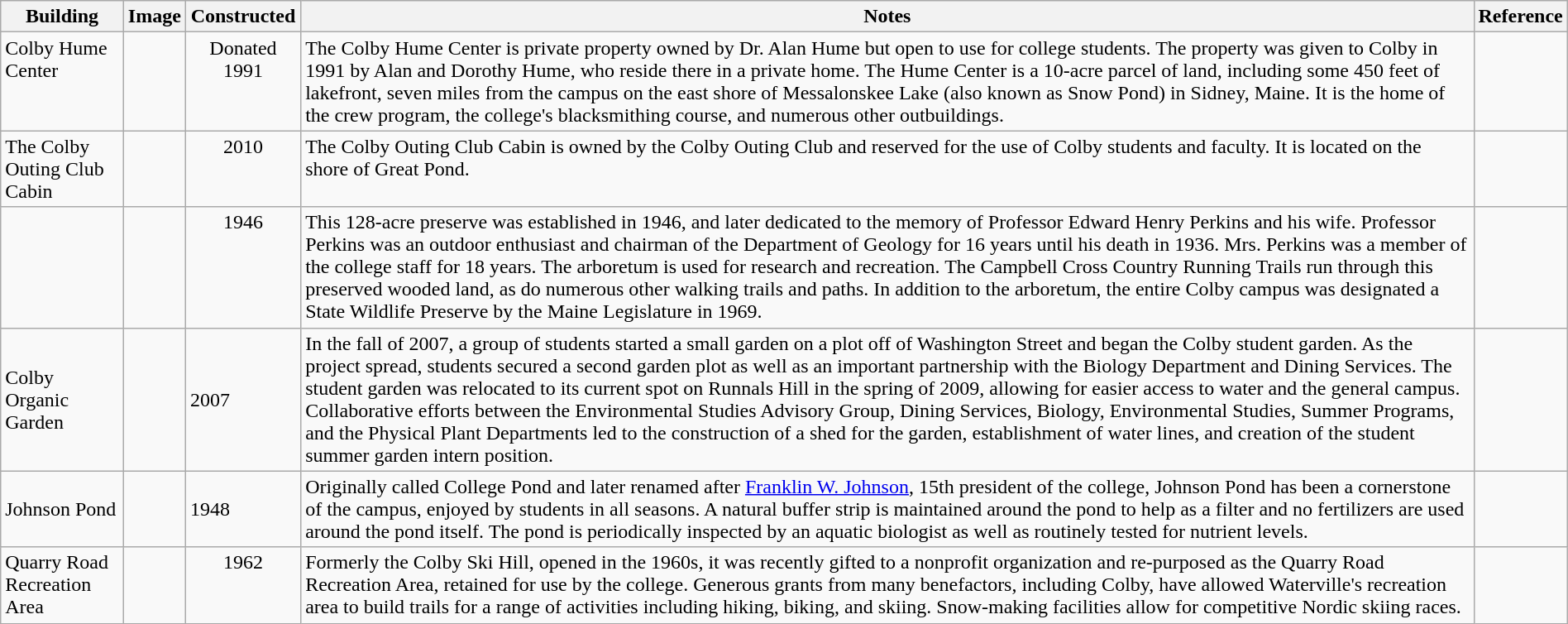<table class="wikitable" style="width:100%">
<tr>
<th style="width:*;">Building</th>
<th style="width:*;" class="unsortable">Image</th>
<th style="width:*;">Constructed</th>
<th style="width:*;" class="unsortable">Notes</th>
<th wdith="*" class="unsortable">Reference</th>
</tr>
<tr valign="top">
<td>Colby Hume Center</td>
<td style="text-align:center;"></td>
<td style="text-align:center;">Donated 1991</td>
<td>The Colby Hume Center is private property owned by Dr. Alan Hume but open to use for college students. The property was given to Colby in 1991 by Alan and Dorothy Hume, who reside there in a private home. The Hume Center is a 10-acre parcel of land, including some 450 feet of lakefront, seven miles from the campus on the east shore of Messalonskee Lake (also known as Snow Pond) in Sidney, Maine. It is the home of the crew program, the college's blacksmithing course, and numerous other outbuildings.</td>
<td style="text-align:center;"></td>
</tr>
<tr valign="top">
<td>The Colby Outing Club Cabin</td>
<td style="text-align:center;"></td>
<td style="text-align:center;">2010</td>
<td>The Colby Outing Club Cabin is owned by the Colby Outing Club and reserved for the use of Colby students and faculty. It is located on the shore of Great Pond.</td>
<td style="text-align:center;"></td>
</tr>
<tr valign="top">
<td></td>
<td style="text-align:center;"></td>
<td style="text-align:center;">1946</td>
<td>This 128-acre preserve was established in 1946, and later dedicated to the memory of Professor Edward Henry Perkins and his wife. Professor Perkins was an outdoor enthusiast and chairman of the Department of Geology for 16 years until his death in 1936. Mrs. Perkins was a member of the college staff for 18 years. The arboretum is used for research and recreation. The Campbell Cross Country Running Trails run through this preserved wooded land, as do numerous other walking trails and paths. In addition to the arboretum, the entire Colby campus was designated a State Wildlife Preserve by the Maine Legislature in 1969.</td>
<td style="text-align:center;"></td>
</tr>
<tr>
<td>Colby Organic Garden</td>
<td></td>
<td>2007</td>
<td>In the fall of 2007, a group of students started a small garden on a plot off of Washington Street and began the Colby student garden. As the project spread, students secured a second garden plot as well as an important partnership with the Biology Department and Dining Services. The student garden was relocated to its current spot on Runnals Hill in the spring of 2009, allowing for easier access to water and the general campus. Collaborative efforts between the Environmental Studies Advisory Group, Dining Services, Biology, Environmental Studies, Summer Programs, and the Physical Plant Departments led to the construction of a shed for the garden, establishment of water lines, and creation of the student summer garden intern position.</td>
<td></td>
</tr>
<tr>
<td>Johnson Pond</td>
<td></td>
<td>1948</td>
<td>Originally called College Pond and later renamed after <a href='#'>Franklin W. Johnson</a>, 15th president of the college, Johnson Pond has been a cornerstone of the campus, enjoyed by students in all seasons. A natural buffer strip is maintained around the pond to help as a filter and no fertilizers are used around the pond itself. The pond is periodically inspected by an aquatic biologist as well as routinely tested for nutrient levels.</td>
<td></td>
</tr>
<tr valign="top">
<td>Quarry Road Recreation Area</td>
<td style="text-align:center;"></td>
<td style="text-align:center;">1962</td>
<td>Formerly the Colby Ski Hill, opened in the 1960s, it was recently gifted to a nonprofit organization and re-purposed as the Quarry Road Recreation Area, retained for use by the college. Generous grants from many benefactors, including Colby, have allowed Waterville's recreation area to build trails for a range of activities including hiking, biking, and skiing. Snow-making facilities allow for competitive Nordic skiing races.</td>
<td style="text-align:center;"></td>
</tr>
</table>
